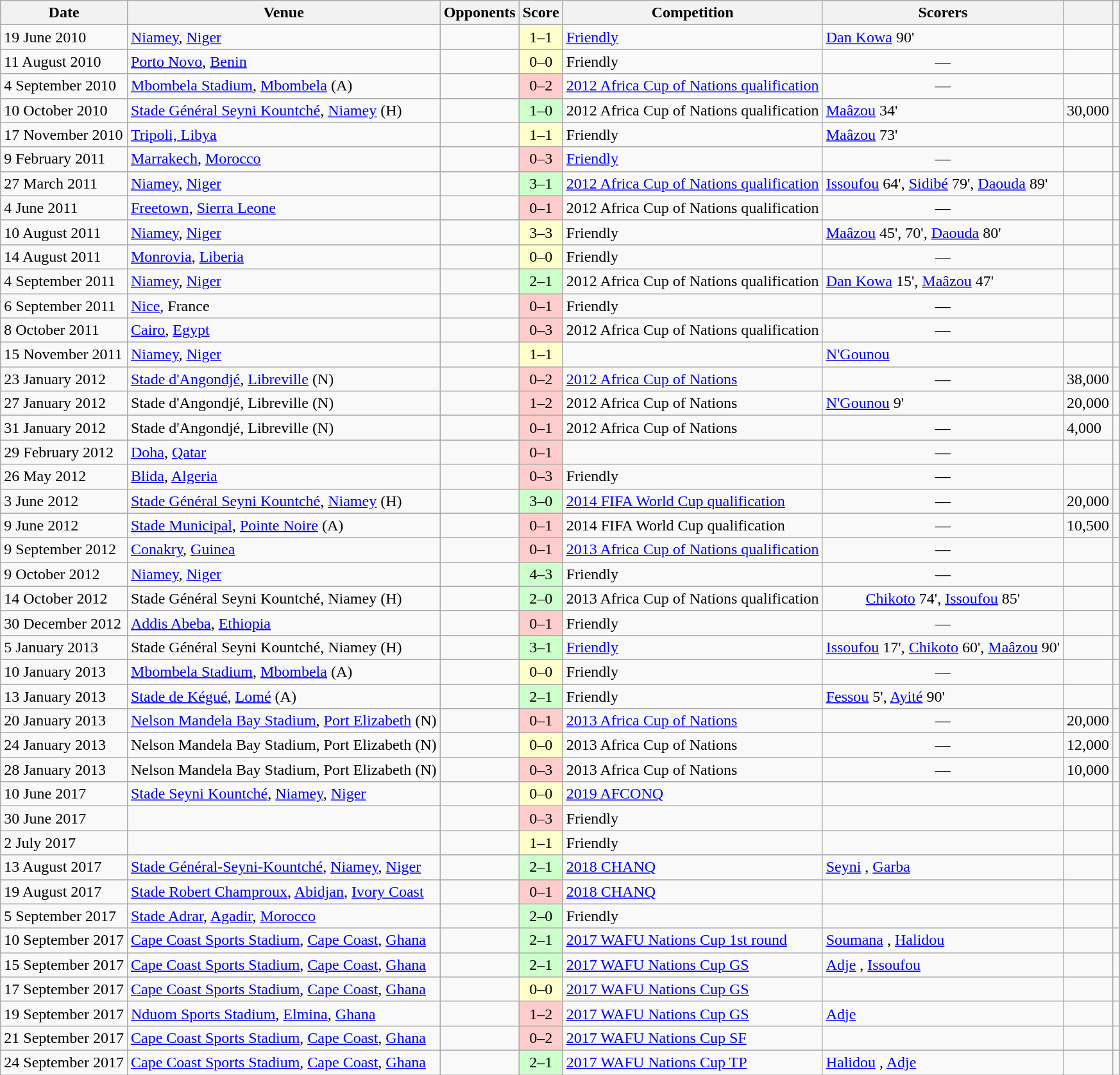<table class="wikitable">
<tr>
<th>Date</th>
<th>Venue</th>
<th>Opponents</th>
<th>Score</th>
<th>Competition</th>
<th class=unsortable>Scorers</th>
<th></th>
<th class=unsortable></th>
</tr>
<tr>
<td>19 June 2010</td>
<td><a href='#'>Niamey</a>, <a href='#'>Niger</a></td>
<td></td>
<td align=center bgcolor=#FFFFCC>1–1</td>
<td><a href='#'>Friendly</a></td>
<td><a href='#'>Dan Kowa</a> 90'</td>
<td></td>
<td></td>
</tr>
<tr>
<td>11 August 2010</td>
<td><a href='#'>Porto Novo</a>, <a href='#'>Benin</a></td>
<td></td>
<td align=center bgcolor=#FFFFCC>0–0</td>
<td>Friendly</td>
<td align=center>—</td>
<td></td>
<td></td>
</tr>
<tr>
<td>4 September 2010</td>
<td><a href='#'>Mbombela Stadium</a>, <a href='#'>Mbombela</a> (A)</td>
<td></td>
<td align=center bgcolor=#FFCCCC>0–2</td>
<td><a href='#'>2012 Africa Cup of Nations qualification</a></td>
<td align=center>—</td>
<td></td>
<td></td>
</tr>
<tr>
<td>10 October 2010</td>
<td><a href='#'>Stade Général Seyni Kountché</a>, <a href='#'>Niamey</a> (H)</td>
<td></td>
<td align=center bgcolor=#CCFFCC>1–0</td>
<td>2012 Africa Cup of Nations qualification</td>
<td><a href='#'>Maâzou</a> 34'</td>
<td>30,000</td>
<td></td>
</tr>
<tr>
<td>17 November 2010</td>
<td><a href='#'>Tripoli, Libya</a></td>
<td></td>
<td align=center bgcolor=#FFFFCC>1–1</td>
<td>Friendly</td>
<td><a href='#'>Maâzou</a> 73'</td>
<td></td>
<td></td>
</tr>
<tr>
<td>9 February 2011</td>
<td><a href='#'>Marrakech</a>, <a href='#'>Morocco</a></td>
<td></td>
<td align=center bgcolor=#FFCCCC>0–3</td>
<td><a href='#'>Friendly</a></td>
<td align=center>—</td>
<td></td>
<td></td>
</tr>
<tr>
<td>27 March 2011</td>
<td><a href='#'>Niamey</a>, <a href='#'>Niger</a></td>
<td></td>
<td align=center bgcolor=#CCFFCC>3–1</td>
<td><a href='#'>2012 Africa Cup of Nations qualification</a></td>
<td><a href='#'>Issoufou</a> 64', <a href='#'>Sidibé</a> 79', <a href='#'>Daouda</a> 89'</td>
<td></td>
<td></td>
</tr>
<tr>
<td>4 June 2011</td>
<td><a href='#'>Freetown</a>, <a href='#'>Sierra Leone</a></td>
<td></td>
<td align=center bgcolor=#FFCCCC>0–1</td>
<td>2012 Africa Cup of Nations qualification</td>
<td align=center>—</td>
<td></td>
<td></td>
</tr>
<tr>
<td>10 August 2011</td>
<td><a href='#'>Niamey</a>, <a href='#'>Niger</a></td>
<td></td>
<td align=center bgcolor=#FFFFCC>3–3</td>
<td>Friendly</td>
<td><a href='#'>Maâzou</a> 45', 70', <a href='#'>Daouda</a> 80'</td>
<td></td>
<td></td>
</tr>
<tr>
<td>14 August 2011</td>
<td><a href='#'>Monrovia</a>, <a href='#'>Liberia</a></td>
<td></td>
<td align=center bgcolor=#FFFFCC>0–0</td>
<td>Friendly</td>
<td align=center>—</td>
<td></td>
<td></td>
</tr>
<tr>
<td>4 September 2011</td>
<td><a href='#'>Niamey</a>, <a href='#'>Niger</a></td>
<td></td>
<td align=center bgcolor=#CCFFCC>2–1</td>
<td>2012 Africa Cup of Nations qualification</td>
<td><a href='#'>Dan Kowa</a> 15', <a href='#'>Maâzou</a> 47'</td>
<td></td>
<td></td>
</tr>
<tr>
<td>6 September 2011</td>
<td><a href='#'>Nice</a>, France</td>
<td></td>
<td align=center bgcolor=#FFCCCC>0–1</td>
<td>Friendly</td>
<td align=center>—</td>
<td></td>
<td></td>
</tr>
<tr>
<td>8 October 2011</td>
<td><a href='#'>Cairo</a>, <a href='#'>Egypt</a></td>
<td></td>
<td align=center bgcolor=#FFCCCC>0–3</td>
<td>2012 Africa Cup of Nations qualification</td>
<td align=center>—</td>
<td></td>
<td></td>
</tr>
<tr>
<td>15 November 2011</td>
<td><a href='#'>Niamey</a>, <a href='#'>Niger</a></td>
<td></td>
<td align=center bgcolor=#FFFFCC>1–1</td>
<td></td>
<td><a href='#'>N'Gounou</a></td>
<td></td>
<td></td>
</tr>
<tr>
<td>23 January 2012</td>
<td><a href='#'>Stade d'Angondjé</a>, <a href='#'>Libreville</a> (N)</td>
<td></td>
<td align=center bgcolor=#FFCCCC>0–2</td>
<td><a href='#'>2012 Africa Cup of Nations</a></td>
<td align=center>—</td>
<td>38,000</td>
<td></td>
</tr>
<tr>
<td>27 January 2012</td>
<td>Stade d'Angondjé, Libreville (N)</td>
<td></td>
<td align=center bgcolor=#FFCCCC>1–2</td>
<td>2012 Africa Cup of Nations</td>
<td><a href='#'>N'Gounou</a> 9'</td>
<td>20,000</td>
<td></td>
</tr>
<tr>
<td>31 January 2012</td>
<td>Stade d'Angondjé, Libreville (N)</td>
<td></td>
<td align=center bgcolor=#FFCCCC>0–1</td>
<td>2012 Africa Cup of Nations</td>
<td align=center>—</td>
<td>4,000</td>
<td></td>
</tr>
<tr>
<td>29 February 2012</td>
<td><a href='#'>Doha</a>, <a href='#'>Qatar</a></td>
<td></td>
<td align=center bgcolor=#FFCCCC>0–1</td>
<td></td>
<td align=center>—</td>
<td></td>
<td></td>
</tr>
<tr>
<td>26 May 2012</td>
<td><a href='#'>Blida</a>, <a href='#'>Algeria</a></td>
<td></td>
<td align=center bgcolor=#FFCCCC>0–3</td>
<td>Friendly</td>
<td align=center>—</td>
<td></td>
<td></td>
</tr>
<tr>
<td>3 June 2012</td>
<td><a href='#'>Stade Général Seyni Kountché</a>, <a href='#'>Niamey</a> (H)</td>
<td></td>
<td align=center bgcolor=#CCFFCC>3–0</td>
<td><a href='#'>2014 FIFA World Cup qualification</a></td>
<td align=center>—</td>
<td>20,000</td>
<td></td>
</tr>
<tr>
<td>9 June 2012</td>
<td><a href='#'>Stade Municipal</a>, <a href='#'>Pointe Noire</a> (A)</td>
<td></td>
<td align=center bgcolor=#FFCCCC>0–1</td>
<td>2014 FIFA World Cup qualification</td>
<td align=center>—</td>
<td>10,500</td>
<td></td>
</tr>
<tr>
<td>9 September 2012</td>
<td><a href='#'>Conakry</a>, <a href='#'>Guinea</a></td>
<td></td>
<td align=center bgcolor=#FFCCCC>0–1</td>
<td><a href='#'>2013 Africa Cup of Nations qualification</a></td>
<td align=center>—</td>
<td></td>
<td></td>
</tr>
<tr>
<td>9 October 2012</td>
<td><a href='#'>Niamey</a>, <a href='#'>Niger</a></td>
<td></td>
<td align=center bgcolor=#CCFFCC>4–3</td>
<td>Friendly</td>
<td align=center>—</td>
<td></td>
<td></td>
</tr>
<tr>
<td>14 October 2012</td>
<td>Stade Général Seyni Kountché, Niamey (H)</td>
<td></td>
<td align=center bgcolor=#CCFFCC>2–0</td>
<td>2013 Africa Cup of Nations qualification</td>
<td align=center><a href='#'>Chikoto</a> 74', <a href='#'>Issoufou</a> 85'</td>
<td></td>
<td></td>
</tr>
<tr>
<td>30 December 2012</td>
<td><a href='#'>Addis Abeba</a>, <a href='#'>Ethiopia</a></td>
<td></td>
<td align=center bgcolor=#FFCCCC>0–1</td>
<td>Friendly</td>
<td align=center>—</td>
<td></td>
<td></td>
</tr>
<tr>
<td>5 January 2013</td>
<td>Stade Général Seyni Kountché, Niamey (H)</td>
<td></td>
<td align=center bgcolor=#CCFFCC>3–1</td>
<td><a href='#'>Friendly</a></td>
<td><a href='#'>Issoufou</a> 17', <a href='#'>Chikoto</a> 60', <a href='#'>Maâzou</a> 90'</td>
<td></td>
<td></td>
</tr>
<tr>
<td>10 January 2013</td>
<td><a href='#'>Mbombela Stadium</a>, <a href='#'>Mbombela</a> (A)</td>
<td></td>
<td align=center bgcolor=#FFFFCC>0–0</td>
<td>Friendly</td>
<td align=center>—</td>
<td></td>
<td></td>
</tr>
<tr>
<td>13 January 2013</td>
<td><a href='#'>Stade de Kégué</a>, <a href='#'>Lomé</a> (A)</td>
<td></td>
<td align=center bgcolor=#CCFFCC>2–1</td>
<td>Friendly</td>
<td><a href='#'>Fessou</a> 5', <a href='#'>Ayité</a> 90'</td>
<td></td>
<td></td>
</tr>
<tr>
<td>20 January 2013</td>
<td><a href='#'>Nelson Mandela Bay Stadium</a>, <a href='#'>Port Elizabeth</a> (N)</td>
<td></td>
<td align=center bgcolor=#FFCCCC>0–1</td>
<td><a href='#'>2013 Africa Cup of Nations</a></td>
<td align=center>—</td>
<td>20,000</td>
<td></td>
</tr>
<tr>
<td>24 January 2013</td>
<td>Nelson Mandela Bay Stadium, Port Elizabeth (N)</td>
<td></td>
<td align=center bgcolor=#FFFFCC>0–0</td>
<td>2013 Africa Cup of Nations</td>
<td align=center>—</td>
<td>12,000</td>
<td></td>
</tr>
<tr>
<td>28 January 2013</td>
<td>Nelson Mandela Bay Stadium, Port Elizabeth (N)</td>
<td></td>
<td align=center bgcolor=#FFCCCC>0–3</td>
<td>2013 Africa Cup of Nations</td>
<td align=center>—</td>
<td>10,000</td>
<td></td>
</tr>
<tr>
<td>10 June 2017</td>
<td><a href='#'>Stade Seyni Kountché</a>, <a href='#'>Niamey</a>, <a href='#'>Niger</a></td>
<td></td>
<td align="center" bgcolor="#FFFFCC">0–0</td>
<td><a href='#'>2019 AFCONQ</a></td>
<td></td>
<td></td>
<td></td>
</tr>
<tr>
<td>30 June 2017</td>
<td></td>
<td></td>
<td align="center" bgcolor="#FFCCCC">0–3</td>
<td>Friendly</td>
<td></td>
<td></td>
<td></td>
</tr>
<tr>
<td>2 July 2017</td>
<td></td>
<td></td>
<td align="center" bgcolor="#FFFFCC">1–1</td>
<td>Friendly</td>
<td></td>
<td></td>
<td></td>
</tr>
<tr>
<td>13 August 2017</td>
<td><a href='#'>Stade Général-Seyni-Kountché</a>, <a href='#'>Niamey</a>, <a href='#'>Niger</a></td>
<td></td>
<td align="center" bgcolor="#CCFFCC">2–1</td>
<td><a href='#'>2018 CHANQ</a></td>
<td><a href='#'>Seyni</a> , <a href='#'>Garba</a> </td>
<td></td>
<td></td>
</tr>
<tr>
<td>19 August 2017</td>
<td><a href='#'>Stade Robert Champroux</a>, <a href='#'>Abidjan</a>, <a href='#'>Ivory Coast</a></td>
<td></td>
<td align="center" bgcolor="#FFCCCC">0–1</td>
<td><a href='#'>2018 CHANQ</a></td>
<td></td>
<td></td>
<td></td>
</tr>
<tr>
<td>5 September 2017</td>
<td><a href='#'>Stade Adrar</a>, <a href='#'>Agadir</a>, <a href='#'>Morocco</a></td>
<td></td>
<td align="center" bgcolor="#CCFFCC">2–0</td>
<td>Friendly</td>
<td></td>
<td></td>
<td></td>
</tr>
<tr>
<td>10 September 2017</td>
<td><a href='#'>Cape Coast Sports Stadium</a>, <a href='#'>Cape Coast</a>, <a href='#'>Ghana</a></td>
<td></td>
<td align="center" bgcolor="#CCFFCC">2–1</td>
<td><a href='#'>2017 WAFU Nations Cup 1st round</a></td>
<td><a href='#'>Soumana</a> , <a href='#'>Halidou</a> </td>
<td></td>
<td></td>
</tr>
<tr>
<td>15 September 2017</td>
<td><a href='#'>Cape Coast Sports Stadium</a>, <a href='#'>Cape Coast</a>, <a href='#'>Ghana</a></td>
<td></td>
<td align="center" bgcolor="#CCFFCC">2–1</td>
<td><a href='#'>2017 WAFU Nations Cup GS</a></td>
<td><a href='#'>Adje</a> , <a href='#'>Issoufou</a> </td>
<td></td>
<td></td>
</tr>
<tr>
<td>17 September 2017</td>
<td><a href='#'>Cape Coast Sports Stadium</a>, <a href='#'>Cape Coast</a>, <a href='#'>Ghana</a></td>
<td></td>
<td align="center" bgcolor="#FFFFCC">0–0</td>
<td><a href='#'>2017 WAFU Nations Cup GS</a></td>
<td></td>
<td></td>
<td></td>
</tr>
<tr>
<td>19 September 2017</td>
<td><a href='#'>Nduom Sports Stadium</a>, <a href='#'>Elmina</a>, <a href='#'>Ghana</a></td>
<td></td>
<td align="center" bgcolor="#FFCCCC">1–2</td>
<td><a href='#'>2017 WAFU Nations Cup GS</a></td>
<td><a href='#'>Adje</a> </td>
<td></td>
<td></td>
</tr>
<tr>
<td>21 September 2017</td>
<td><a href='#'>Cape Coast Sports Stadium</a>, <a href='#'>Cape Coast</a>, <a href='#'>Ghana</a></td>
<td></td>
<td align="center" bgcolor="#FFCCCC">0–2</td>
<td><a href='#'>2017 WAFU Nations Cup SF</a></td>
<td></td>
<td></td>
<td></td>
</tr>
<tr>
<td>24 September 2017</td>
<td><a href='#'>Cape Coast Sports Stadium</a>, <a href='#'>Cape Coast</a>, <a href='#'>Ghana</a></td>
<td></td>
<td align="center" bgcolor="#CCFFCC">2–1</td>
<td><a href='#'>2017 WAFU Nations Cup TP</a></td>
<td><a href='#'>Halidou</a> , <a href='#'>Adje</a> </td>
<td></td>
<td></td>
</tr>
</table>
